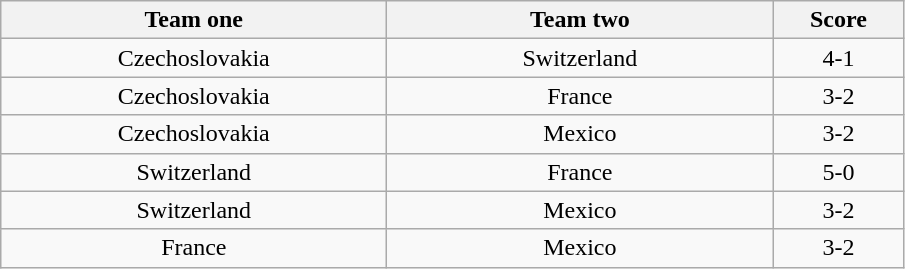<table class="wikitable" style="text-align: center">
<tr>
<th width=250>Team one</th>
<th width=250>Team two</th>
<th width=80>Score</th>
</tr>
<tr>
<td> Czechoslovakia</td>
<td> Switzerland</td>
<td>4-1</td>
</tr>
<tr>
<td> Czechoslovakia</td>
<td> France</td>
<td>3-2</td>
</tr>
<tr>
<td> Czechoslovakia</td>
<td> Mexico</td>
<td>3-2</td>
</tr>
<tr>
<td> Switzerland</td>
<td> France</td>
<td>5-0</td>
</tr>
<tr>
<td> Switzerland</td>
<td> Mexico</td>
<td>3-2</td>
</tr>
<tr>
<td> France</td>
<td> Mexico</td>
<td>3-2</td>
</tr>
</table>
